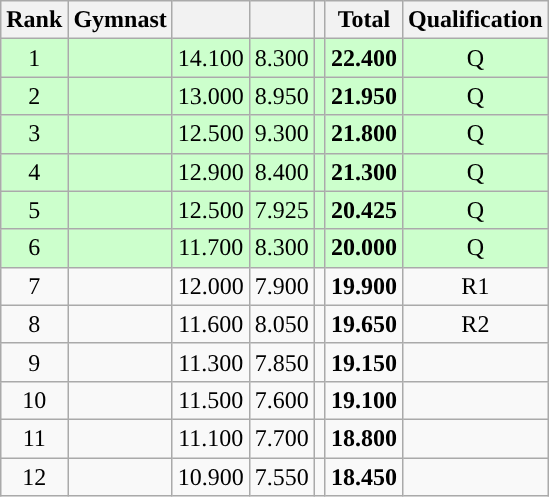<table class="wikitable sortable" style="text-align:center">
<tr>
<th>Rank</th>
<th>Gymnast</th>
<th><small></small></th>
<th><small></small></th>
<th><small></small></th>
<th>Total</th>
<th>Qualification</th>
</tr>
<tr bgcolor=ccffcc>
<td>1</td>
<td align=left></td>
<td>14.100</td>
<td>8.300</td>
<td></td>
<td><strong>22.400</strong></td>
<td>Q</td>
</tr>
<tr bgcolor=ccffcc>
<td>2</td>
<td align=left></td>
<td>13.000</td>
<td>8.950</td>
<td></td>
<td><strong>21.950</strong></td>
<td>Q</td>
</tr>
<tr bgcolor=ccffcc>
<td>3</td>
<td align=left></td>
<td>12.500</td>
<td>9.300</td>
<td></td>
<td><strong>21.800</strong></td>
<td>Q</td>
</tr>
<tr bgcolor=ccffcc>
<td>4</td>
<td align=left></td>
<td>12.900</td>
<td>8.400</td>
<td></td>
<td><strong>21.300</strong></td>
<td>Q</td>
</tr>
<tr bgcolor=ccffcc>
<td>5</td>
<td align=left></td>
<td>12.500</td>
<td>7.925</td>
<td></td>
<td><strong>20.425</strong></td>
<td>Q</td>
</tr>
<tr bgcolor=ccffcc>
<td>6</td>
<td align=left></td>
<td>11.700</td>
<td>8.300</td>
<td></td>
<td><strong>20.000</strong></td>
<td>Q</td>
</tr>
<tr>
<td>7</td>
<td align=left></td>
<td>12.000</td>
<td>7.900</td>
<td></td>
<td><strong>19.900</strong></td>
<td>R1</td>
</tr>
<tr>
<td>8</td>
<td align=left></td>
<td>11.600</td>
<td>8.050</td>
<td></td>
<td><strong>19.650</strong></td>
<td>R2</td>
</tr>
<tr>
<td>9</td>
<td align=left></td>
<td>11.300</td>
<td>7.850</td>
<td></td>
<td><strong>19.150</strong></td>
<td></td>
</tr>
<tr>
<td>10</td>
<td align=left></td>
<td>11.500</td>
<td>7.600</td>
<td></td>
<td><strong>19.100</strong></td>
<td></td>
</tr>
<tr>
<td>11</td>
<td align=left></td>
<td>11.100</td>
<td>7.700</td>
<td></td>
<td><strong>18.800</strong></td>
<td></td>
</tr>
<tr>
<td>12</td>
<td align=left></td>
<td>10.900</td>
<td>7.550</td>
<td></td>
<td><strong>18.450</strong></td>
<td></td>
</tr>
</table>
